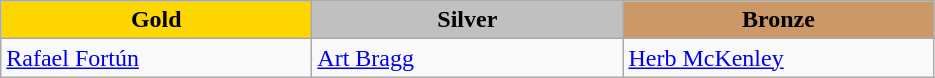<table class="wikitable" style="text-align:left">
<tr align="center">
<td width=200 bgcolor=gold><strong>Gold</strong></td>
<td width=200 bgcolor=silver><strong>Silver</strong></td>
<td width=200 bgcolor=CC9966><strong>Bronze</strong></td>
</tr>
<tr>
<td><a href='#'>Rafael Fortún</a><br><em></em></td>
<td><a href='#'>Art Bragg</a><br><em></em></td>
<td><a href='#'>Herb McKenley</a><br><em></em></td>
</tr>
</table>
